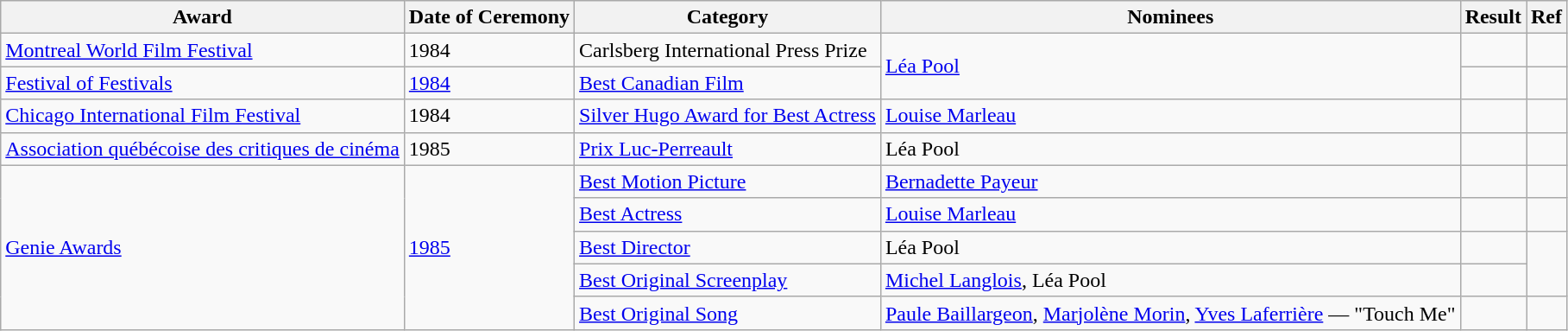<table class="wikitable">
<tr>
<th>Award</th>
<th>Date of Ceremony</th>
<th>Category</th>
<th>Nominees</th>
<th>Result</th>
<th>Ref</th>
</tr>
<tr>
<td><a href='#'>Montreal World Film Festival</a></td>
<td>1984</td>
<td>Carlsberg International Press Prize</td>
<td rowspan=2><a href='#'>Léa Pool</a></td>
<td></td>
<td></td>
</tr>
<tr>
<td><a href='#'>Festival of Festivals</a></td>
<td><a href='#'>1984</a></td>
<td><a href='#'>Best Canadian Film</a></td>
<td></td>
<td></td>
</tr>
<tr>
<td><a href='#'>Chicago International Film Festival</a></td>
<td>1984</td>
<td><a href='#'>Silver Hugo Award for Best Actress</a></td>
<td><a href='#'>Louise Marleau</a></td>
<td></td>
<td></td>
</tr>
<tr>
<td><a href='#'>Association québécoise des critiques de cinéma</a></td>
<td>1985</td>
<td><a href='#'>Prix Luc-Perreault</a></td>
<td>Léa Pool</td>
<td></td>
<td></td>
</tr>
<tr>
<td rowspan="5"><a href='#'>Genie Awards</a></td>
<td rowspan="5"><a href='#'>1985</a></td>
<td><a href='#'>Best Motion Picture</a></td>
<td><a href='#'>Bernadette Payeur</a></td>
<td></td>
<td></td>
</tr>
<tr>
<td><a href='#'>Best Actress</a></td>
<td><a href='#'>Louise Marleau</a></td>
<td></td>
<td></td>
</tr>
<tr>
<td><a href='#'>Best Director</a></td>
<td>Léa Pool</td>
<td></td>
<td rowspan=2></td>
</tr>
<tr>
<td><a href='#'>Best Original Screenplay</a></td>
<td><a href='#'>Michel Langlois</a>, Léa Pool</td>
<td></td>
</tr>
<tr>
<td><a href='#'>Best Original Song</a></td>
<td><a href='#'>Paule Baillargeon</a>, <a href='#'>Marjolène Morin</a>, <a href='#'>Yves Laferrière</a> — "Touch Me"</td>
<td></td>
<td></td>
</tr>
</table>
